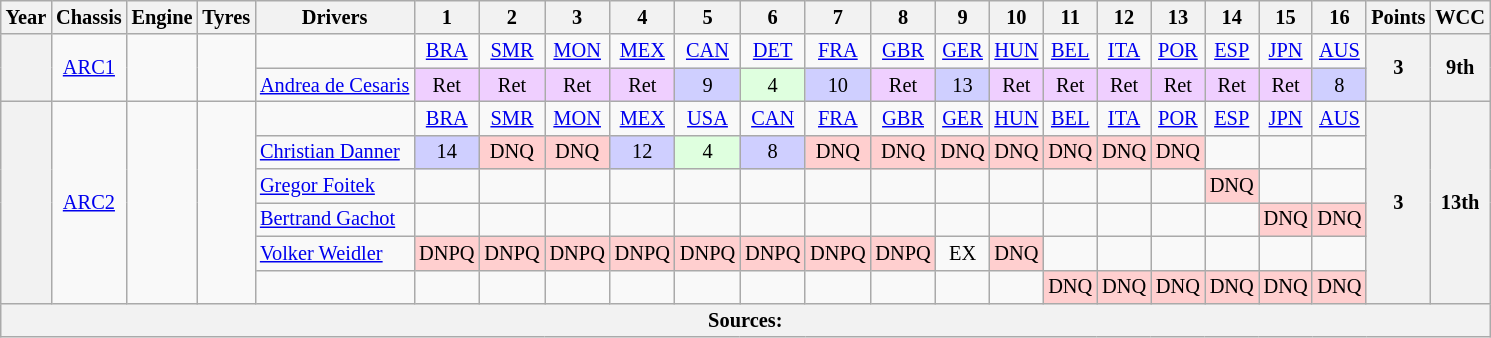<table class="wikitable" style="text-align:center; font-size:85%">
<tr>
<th>Year</th>
<th>Chassis</th>
<th>Engine</th>
<th>Tyres</th>
<th>Drivers</th>
<th>1</th>
<th>2</th>
<th>3</th>
<th>4</th>
<th>5</th>
<th>6</th>
<th>7</th>
<th>8</th>
<th>9</th>
<th>10</th>
<th>11</th>
<th>12</th>
<th>13</th>
<th>14</th>
<th>15</th>
<th>16</th>
<th>Points</th>
<th>WCC</th>
</tr>
<tr>
<th rowspan=2></th>
<td rowspan=2><a href='#'>ARC1</a></td>
<td rowspan=2></td>
<td rowspan=2></td>
<td></td>
<td><a href='#'>BRA</a></td>
<td><a href='#'>SMR</a></td>
<td><a href='#'>MON</a></td>
<td><a href='#'>MEX</a></td>
<td><a href='#'>CAN</a></td>
<td><a href='#'>DET</a></td>
<td><a href='#'>FRA</a></td>
<td><a href='#'>GBR</a></td>
<td><a href='#'>GER</a></td>
<td><a href='#'>HUN</a></td>
<td><a href='#'>BEL</a></td>
<td><a href='#'>ITA</a></td>
<td><a href='#'>POR</a></td>
<td><a href='#'>ESP</a></td>
<td><a href='#'>JPN</a></td>
<td><a href='#'>AUS</a></td>
<th rowspan=2>3</th>
<th rowspan=2>9th</th>
</tr>
<tr>
<td align=left> <a href='#'>Andrea de Cesaris</a></td>
<td style="background:#EFCFFF;">Ret</td>
<td style="background:#EFCFFF;">Ret</td>
<td style="background:#EFCFFF;">Ret</td>
<td style="background:#EFCFFF;">Ret</td>
<td style="background:#CFCFFF;">9</td>
<td style="background:#DFFFDF;">4</td>
<td style="background:#CFCFFF;">10</td>
<td style="background:#EFCFFF;">Ret</td>
<td style="background:#CFCFFF;">13</td>
<td style="background:#EFCFFF;">Ret</td>
<td style="background:#EFCFFF;">Ret</td>
<td style="background:#EFCFFF;">Ret</td>
<td style="background:#EFCFFF;">Ret</td>
<td style="background:#EFCFFF;">Ret</td>
<td style="background:#EFCFFF;">Ret</td>
<td style="background:#CFCFFF;">8</td>
</tr>
<tr>
<th rowspan=6></th>
<td rowspan=6><a href='#'>ARC2</a></td>
<td rowspan=6></td>
<td rowspan=6></td>
<td></td>
<td><a href='#'>BRA</a></td>
<td><a href='#'>SMR</a></td>
<td><a href='#'>MON</a></td>
<td><a href='#'>MEX</a></td>
<td><a href='#'>USA</a></td>
<td><a href='#'>CAN</a></td>
<td><a href='#'>FRA</a></td>
<td><a href='#'>GBR</a></td>
<td><a href='#'>GER</a></td>
<td><a href='#'>HUN</a></td>
<td><a href='#'>BEL</a></td>
<td><a href='#'>ITA</a></td>
<td><a href='#'>POR</a></td>
<td><a href='#'>ESP</a></td>
<td><a href='#'>JPN</a></td>
<td><a href='#'>AUS</a></td>
<th rowspan=6>3</th>
<th rowspan=6>13th</th>
</tr>
<tr>
<td align=left> <a href='#'>Christian Danner</a></td>
<td style="background:#CFCFFF;">14</td>
<td style="background:#FFCFCF;">DNQ</td>
<td style="background:#FFCFCF;">DNQ</td>
<td style="background:#CFCFFF;">12</td>
<td style="background:#DFFFDF;">4</td>
<td style="background:#CFCFFF;">8</td>
<td style="background:#FFCFCF;">DNQ</td>
<td style="background:#FFCFCF;">DNQ</td>
<td style="background:#FFCFCF;">DNQ</td>
<td style="background:#FFCFCF;">DNQ</td>
<td style="background:#FFCFCF;">DNQ</td>
<td style="background:#FFCFCF;">DNQ</td>
<td style="background:#FFCFCF;">DNQ</td>
<td></td>
<td></td>
<td></td>
</tr>
<tr>
<td align=left> <a href='#'>Gregor Foitek</a></td>
<td></td>
<td></td>
<td></td>
<td></td>
<td></td>
<td></td>
<td></td>
<td></td>
<td></td>
<td></td>
<td></td>
<td></td>
<td></td>
<td style="background:#FFCFCF;">DNQ</td>
<td></td>
<td></td>
</tr>
<tr>
<td align=left> <a href='#'>Bertrand Gachot</a></td>
<td></td>
<td></td>
<td></td>
<td></td>
<td></td>
<td></td>
<td></td>
<td></td>
<td></td>
<td></td>
<td></td>
<td></td>
<td></td>
<td></td>
<td style="background:#FFCFCF;">DNQ</td>
<td style="background:#FFCFCF;">DNQ</td>
</tr>
<tr>
<td align=left> <a href='#'>Volker Weidler</a></td>
<td style="background:#FFCFCF;">DNPQ</td>
<td style="background:#FFCFCF;">DNPQ</td>
<td style="background:#FFCFCF;">DNPQ</td>
<td style="background:#FFCFCF;">DNPQ</td>
<td style="background:#FFCFCF;">DNPQ</td>
<td style="background:#FFCFCF;">DNPQ</td>
<td style="background:#FFCFCF;">DNPQ</td>
<td style="background:#FFCFCF;">DNPQ</td>
<td>EX</td>
<td style="background:#FFCFCF;">DNQ</td>
<td></td>
<td></td>
<td></td>
<td></td>
<td></td>
<td></td>
</tr>
<tr>
<td align=left></td>
<td></td>
<td></td>
<td></td>
<td></td>
<td></td>
<td></td>
<td></td>
<td></td>
<td></td>
<td></td>
<td style="background:#FFCFCF;">DNQ</td>
<td style="background:#FFCFCF;">DNQ</td>
<td style="background:#FFCFCF;">DNQ</td>
<td style="background:#FFCFCF;">DNQ</td>
<td style="background:#FFCFCF;">DNQ</td>
<td style="background:#FFCFCF;">DNQ</td>
</tr>
<tr>
<th align="center" colspan="23">Sources:</th>
</tr>
</table>
